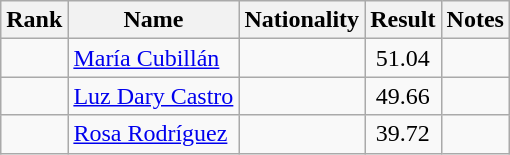<table class="wikitable sortable" style="text-align:center">
<tr>
<th>Rank</th>
<th>Name</th>
<th>Nationality</th>
<th>Result</th>
<th>Notes</th>
</tr>
<tr>
<td></td>
<td align=left><a href='#'>María Cubillán</a></td>
<td align=left></td>
<td>51.04</td>
<td></td>
</tr>
<tr>
<td></td>
<td align=left><a href='#'>Luz Dary Castro</a></td>
<td align=left></td>
<td>49.66</td>
<td></td>
</tr>
<tr>
<td></td>
<td align=left><a href='#'>Rosa Rodríguez</a></td>
<td align=left></td>
<td>39.72</td>
<td></td>
</tr>
</table>
